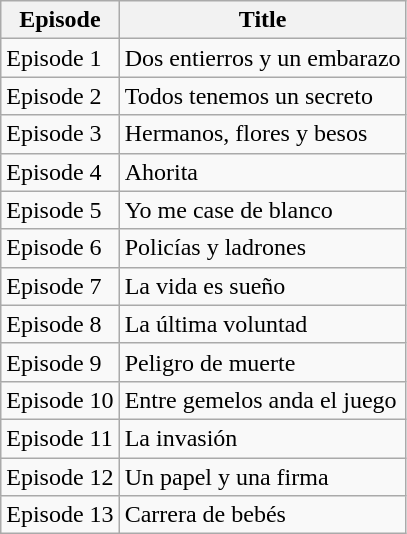<table class="wikitable">
<tr>
<th>Episode</th>
<th>Title</th>
</tr>
<tr>
<td>Episode 1</td>
<td>Dos entierros y un embarazo</td>
</tr>
<tr>
<td>Episode 2</td>
<td>Todos tenemos un secreto</td>
</tr>
<tr>
<td>Episode 3</td>
<td>Hermanos, flores y besos</td>
</tr>
<tr>
<td>Episode 4</td>
<td>Ahorita</td>
</tr>
<tr>
<td>Episode 5</td>
<td>Yo me case de blanco</td>
</tr>
<tr>
<td>Episode 6</td>
<td>Policías y ladrones</td>
</tr>
<tr>
<td>Episode 7</td>
<td>La vida es sueño</td>
</tr>
<tr>
<td>Episode 8</td>
<td>La última voluntad</td>
</tr>
<tr>
<td>Episode 9</td>
<td>Peligro de muerte</td>
</tr>
<tr>
<td>Episode 10</td>
<td>Entre gemelos anda el juego</td>
</tr>
<tr>
<td>Episode 11</td>
<td>La invasión</td>
</tr>
<tr>
<td>Episode 12</td>
<td>Un papel y una firma</td>
</tr>
<tr>
<td>Episode 13</td>
<td>Carrera de bebés</td>
</tr>
</table>
